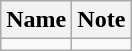<table class="wikitable">
<tr>
<th>Name</th>
<th>Note</th>
</tr>
<tr>
<td></td>
<td></td>
</tr>
</table>
